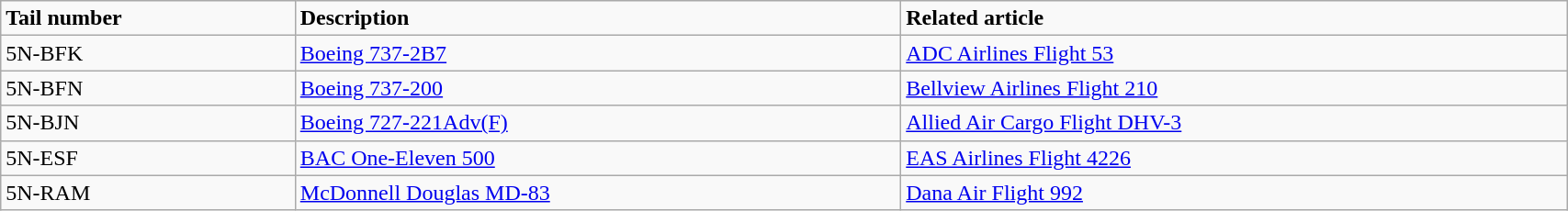<table class="wikitable" width="90%">
<tr>
<td><strong>Tail number</strong></td>
<td><strong>Description</strong></td>
<td><strong>Related article</strong></td>
</tr>
<tr>
<td>5N-BFK</td>
<td><a href='#'>Boeing 737-2B7</a></td>
<td><a href='#'>ADC Airlines Flight 53</a></td>
</tr>
<tr>
<td>5N-BFN</td>
<td><a href='#'>Boeing 737-200</a></td>
<td><a href='#'>Bellview Airlines Flight 210</a></td>
</tr>
<tr>
<td>5N-BJN</td>
<td><a href='#'>Boeing 727-221Adv(F)</a></td>
<td><a href='#'>Allied Air Cargo Flight DHV-3</a></td>
</tr>
<tr>
<td>5N-ESF</td>
<td><a href='#'>BAC One-Eleven 500</a></td>
<td><a href='#'>EAS Airlines Flight 4226</a></td>
</tr>
<tr>
<td>5N-RAM</td>
<td><a href='#'>McDonnell Douglas MD-83</a></td>
<td><a href='#'>Dana Air Flight 992</a></td>
</tr>
</table>
